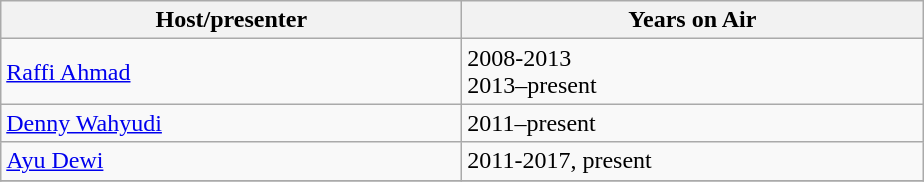<table class="wikitable">
<tr>
<th style="width:300px;">Host/presenter</th>
<th style="width:300px;">Years on Air</th>
</tr>
<tr>
<td><a href='#'>Raffi Ahmad</a></td>
<td>2008-2013 <br> 2013–present</td>
</tr>
<tr>
<td><a href='#'>Denny Wahyudi</a></td>
<td>2011–present</td>
</tr>
<tr>
<td><a href='#'>Ayu Dewi</a></td>
<td>2011-2017, present</td>
</tr>
<tr>
</tr>
</table>
